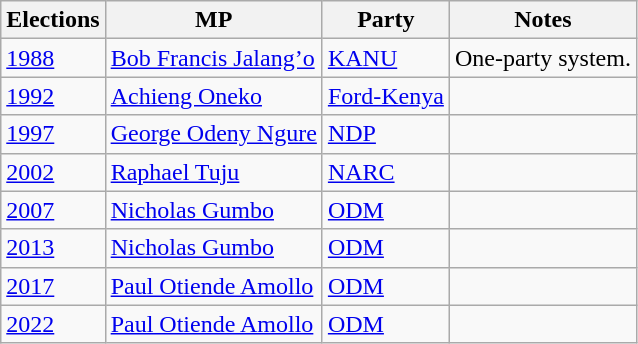<table class="wikitable">
<tr>
<th>Elections</th>
<th>MP </th>
<th>Party</th>
<th>Notes</th>
</tr>
<tr>
<td><a href='#'>1988</a></td>
<td><a href='#'>Bob Francis Jalang’o</a></td>
<td><a href='#'>KANU</a></td>
<td>One-party system.</td>
</tr>
<tr>
<td><a href='#'>1992</a></td>
<td><a href='#'>Achieng Oneko</a></td>
<td><a href='#'>Ford-Kenya</a></td>
<td></td>
</tr>
<tr>
<td><a href='#'>1997</a></td>
<td><a href='#'>George Odeny Ngure</a></td>
<td><a href='#'>NDP</a></td>
<td></td>
</tr>
<tr>
<td><a href='#'>2002</a></td>
<td><a href='#'>Raphael Tuju</a></td>
<td><a href='#'>NARC</a></td>
<td></td>
</tr>
<tr>
<td><a href='#'>2007</a></td>
<td><a href='#'>Nicholas Gumbo</a></td>
<td><a href='#'>ODM</a></td>
<td></td>
</tr>
<tr>
<td><a href='#'>2013</a></td>
<td><a href='#'>Nicholas Gumbo</a></td>
<td><a href='#'>ODM</a></td>
<td></td>
</tr>
<tr>
<td><a href='#'>2017</a></td>
<td><a href='#'>Paul Otiende Amollo</a></td>
<td><a href='#'>ODM</a></td>
<td></td>
</tr>
<tr>
<td><a href='#'>2022</a></td>
<td><a href='#'>Paul Otiende Amollo</a></td>
<td><a href='#'>ODM</a></td>
<td></td>
</tr>
</table>
